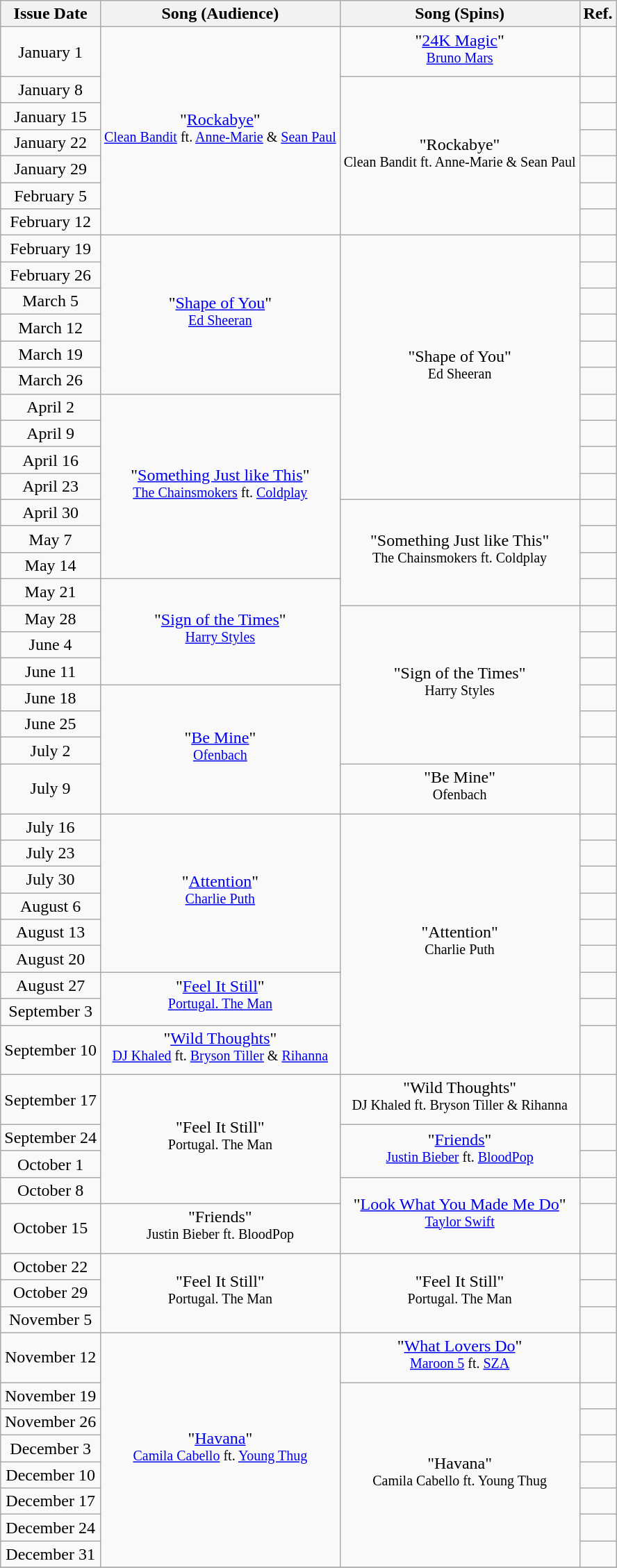<table class="wikitable" style="text-align: center;">
<tr>
<th style="text-align: center;" rowspan="1">Issue Date</th>
<th style="text-align: center;" rowspan="1">Song (Audience)</th>
<th style="text-align: center;" rowspan="1">Song (Spins)</th>
<th style="text-align: center;" rowspan="1">Ref.</th>
</tr>
<tr>
<td>January 1</td>
<td rowspan="7">"<a href='#'>Rockabye</a>"<br><sup><a href='#'>Clean Bandit</a> ft. <a href='#'>Anne-Marie</a> & <a href='#'>Sean Paul</a></sup></td>
<td rowspan="1">"<a href='#'>24K Magic</a>"<br><sup><a href='#'>Bruno Mars</a></sup></td>
<td></td>
</tr>
<tr>
<td>January 8</td>
<td rowspan="6">"Rockabye"<br><sup>Clean Bandit ft. Anne-Marie & Sean Paul</sup></td>
<td></td>
</tr>
<tr>
<td>January 15</td>
<td></td>
</tr>
<tr>
<td>January 22</td>
<td></td>
</tr>
<tr>
<td>January 29</td>
<td></td>
</tr>
<tr>
<td>February 5</td>
<td></td>
</tr>
<tr>
<td>February 12</td>
<td></td>
</tr>
<tr>
<td>February 19</td>
<td rowspan="6">"<a href='#'>Shape of You</a>"<br><sup><a href='#'>Ed Sheeran</a></sup></td>
<td rowspan="10">"Shape of You"<br><sup>Ed Sheeran</sup></td>
<td></td>
</tr>
<tr>
<td>February 26</td>
<td></td>
</tr>
<tr>
<td>March 5</td>
<td></td>
</tr>
<tr>
<td>March 12</td>
<td></td>
</tr>
<tr>
<td>March 19</td>
<td></td>
</tr>
<tr>
<td>March 26</td>
<td></td>
</tr>
<tr>
<td>April 2</td>
<td rowspan="7">"<a href='#'>Something Just like This</a>"<br><sup><a href='#'>The Chainsmokers</a> ft. <a href='#'>Coldplay</a></sup></td>
<td></td>
</tr>
<tr>
<td>April 9</td>
<td></td>
</tr>
<tr>
<td>April 16</td>
<td></td>
</tr>
<tr>
<td>April 23</td>
<td></td>
</tr>
<tr>
<td>April 30</td>
<td rowspan="4">"Something Just like This"<br><sup>The Chainsmokers ft. Coldplay</sup></td>
<td></td>
</tr>
<tr>
<td>May 7</td>
<td></td>
</tr>
<tr>
<td>May 14</td>
<td></td>
</tr>
<tr>
<td>May 21</td>
<td rowspan="4">"<a href='#'>Sign of the Times</a>"<br><sup><a href='#'>Harry Styles</a></sup></td>
<td></td>
</tr>
<tr>
<td>May 28</td>
<td rowspan="6">"Sign of the Times"<br><sup>Harry Styles</sup></td>
<td></td>
</tr>
<tr>
<td>June 4</td>
<td></td>
</tr>
<tr>
<td>June 11</td>
<td></td>
</tr>
<tr>
<td>June 18</td>
<td rowspan="4">"<a href='#'>Be Mine</a>"<br><sup><a href='#'>Ofenbach</a></sup></td>
<td></td>
</tr>
<tr>
<td>June 25</td>
<td></td>
</tr>
<tr>
<td>July 2</td>
<td></td>
</tr>
<tr>
<td>July 9</td>
<td rowspan="1">"Be Mine"<br><sup>Ofenbach</sup></td>
<td></td>
</tr>
<tr>
<td>July 16</td>
<td rowspan="6">"<a href='#'>Attention</a>"<br><sup><a href='#'>Charlie Puth</a></sup></td>
<td rowspan="9">"Attention"<br><sup>Charlie Puth</sup></td>
<td></td>
</tr>
<tr>
<td>July 23</td>
<td></td>
</tr>
<tr>
<td>July 30</td>
<td></td>
</tr>
<tr>
<td>August 6</td>
<td></td>
</tr>
<tr>
<td>August 13</td>
<td></td>
</tr>
<tr>
<td>August 20</td>
<td></td>
</tr>
<tr>
<td>August 27</td>
<td rowspan="2">"<a href='#'>Feel It Still</a>"<br><sup><a href='#'>Portugal. The Man</a></sup></td>
<td></td>
</tr>
<tr>
<td>September 3</td>
<td></td>
</tr>
<tr>
<td>September 10</td>
<td rowspan="1">"<a href='#'>Wild Thoughts</a>"<br><sup><a href='#'>DJ Khaled</a> ft. <a href='#'>Bryson Tiller</a> & <a href='#'>Rihanna</a></sup></td>
<td></td>
</tr>
<tr>
<td>September 17</td>
<td rowspan="4">"Feel It Still"<br><sup>Portugal. The Man</sup></td>
<td rowspan="1">"Wild Thoughts"<br><sup>DJ Khaled ft. Bryson Tiller & Rihanna</sup></td>
<td></td>
</tr>
<tr>
<td>September 24</td>
<td rowspan="2">"<a href='#'>Friends</a>"<br><sup><a href='#'>Justin Bieber</a> ft. <a href='#'>BloodPop</a></sup></td>
<td></td>
</tr>
<tr>
<td>October 1</td>
<td></td>
</tr>
<tr>
<td>October 8</td>
<td rowspan="2">"<a href='#'>Look What You Made Me Do</a>"<br><sup><a href='#'>Taylor Swift</a></sup></td>
<td></td>
</tr>
<tr>
<td>October 15</td>
<td rowspan="1">"Friends"<br><sup>Justin Bieber ft. BloodPop</sup></td>
<td></td>
</tr>
<tr>
<td>October 22</td>
<td rowspan="3">"Feel It Still"<br><sup>Portugal. The Man</sup></td>
<td rowspan="3">"Feel It Still"<br><sup>Portugal. The Man</sup></td>
<td></td>
</tr>
<tr>
<td>October 29</td>
<td></td>
</tr>
<tr>
<td>November 5</td>
<td></td>
</tr>
<tr>
<td>November 12</td>
<td rowspan="8">"<a href='#'>Havana</a>"<br><sup><a href='#'>Camila Cabello</a> ft. <a href='#'>Young Thug</a></sup></td>
<td rowspan="1">"<a href='#'>What Lovers Do</a>"<br><sup><a href='#'>Maroon 5</a> ft. <a href='#'>SZA</a></sup></td>
<td></td>
</tr>
<tr>
<td>November 19</td>
<td rowspan="7">"Havana"<br><sup>Camila Cabello ft. Young Thug</sup></td>
<td></td>
</tr>
<tr>
<td>November 26</td>
<td></td>
</tr>
<tr>
<td>December 3</td>
<td></td>
</tr>
<tr>
<td>December 10</td>
<td></td>
</tr>
<tr>
<td>December 17</td>
<td></td>
</tr>
<tr>
<td>December 24</td>
<td></td>
</tr>
<tr>
<td>December 31</td>
<td></td>
</tr>
<tr>
</tr>
</table>
